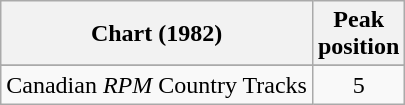<table class="wikitable sortable">
<tr>
<th align="left">Chart (1982)</th>
<th align="center">Peak<br>position</th>
</tr>
<tr>
</tr>
<tr>
<td align="left">Canadian <em>RPM</em> Country Tracks</td>
<td align="center">5</td>
</tr>
</table>
